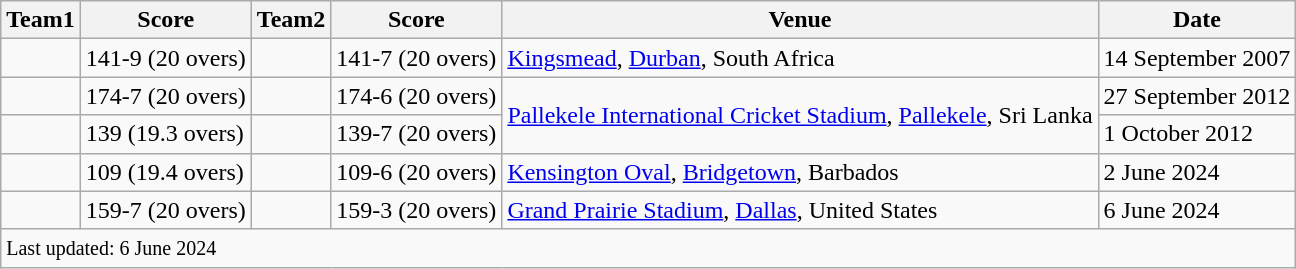<table class="wikitable sortable">
<tr>
<th>Team1</th>
<th>Score</th>
<th>Team2</th>
<th>Score</th>
<th>Venue</th>
<th>Date</th>
</tr>
<tr>
<td></td>
<td>141-9 (20 overs)</td>
<td></td>
<td>141-7 (20 overs)</td>
<td><a href='#'>Kingsmead</a>, <a href='#'>Durban</a>, South Africa</td>
<td>14 September 2007</td>
</tr>
<tr>
<td></td>
<td>174-7 (20 overs)</td>
<td></td>
<td>174-6 (20 overs)</td>
<td rowspan=2><a href='#'>Pallekele International Cricket Stadium</a>, <a href='#'>Pallekele</a>, Sri Lanka</td>
<td>27 September 2012</td>
</tr>
<tr>
<td></td>
<td>139 (19.3 overs)</td>
<td></td>
<td>139-7 (20 overs)</td>
<td>1 October 2012</td>
</tr>
<tr>
<td></td>
<td>109 (19.4 overs)</td>
<td></td>
<td>109-6 (20 overs)</td>
<td><a href='#'>Kensington Oval</a>, <a href='#'>Bridgetown</a>, Barbados</td>
<td>2 June 2024</td>
</tr>
<tr>
<td></td>
<td>159-7 (20 overs)</td>
<td></td>
<td>159-3 (20 overs)</td>
<td><a href='#'>Grand Prairie Stadium</a>, <a href='#'>Dallas</a>, United States</td>
<td>6 June 2024</td>
</tr>
<tr>
<td colspan="6"><small>Last updated: 6 June 2024</small></td>
</tr>
</table>
